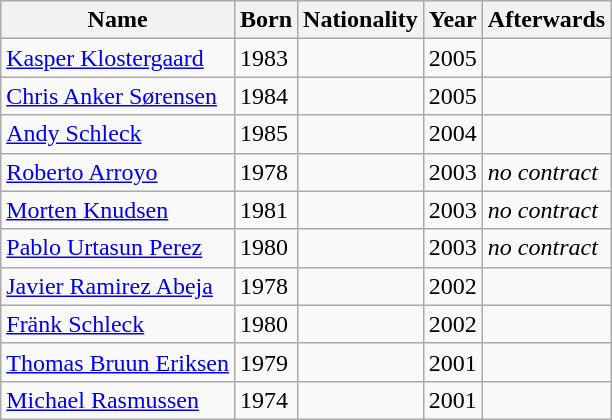<table class="wikitable">
<tr>
<th>Name</th>
<th>Born</th>
<th>Nationality</th>
<th>Year</th>
<th>Afterwards</th>
</tr>
<tr>
<td><a href='#'>Kasper Klostergaard</a></td>
<td>1983</td>
<td></td>
<td>2005</td>
<td></td>
</tr>
<tr>
<td><a href='#'>Chris Anker Sørensen</a></td>
<td>1984</td>
<td></td>
<td>2005</td>
<td></td>
</tr>
<tr>
<td><a href='#'>Andy Schleck</a></td>
<td>1985</td>
<td></td>
<td>2004</td>
<td></td>
</tr>
<tr>
<td><a href='#'>Roberto Arroyo</a></td>
<td>1978</td>
<td></td>
<td>2003</td>
<td><em>no contract</em></td>
</tr>
<tr>
<td><a href='#'>Morten Knudsen</a></td>
<td>1981</td>
<td></td>
<td>2003</td>
<td><em>no contract</em></td>
</tr>
<tr>
<td><a href='#'>Pablo Urtasun Perez</a></td>
<td>1980</td>
<td></td>
<td>2003</td>
<td><em>no contract</em></td>
</tr>
<tr>
<td><a href='#'>Javier Ramirez Abeja</a></td>
<td>1978</td>
<td></td>
<td>2002</td>
<td></td>
</tr>
<tr>
<td><a href='#'>Fränk Schleck</a></td>
<td>1980</td>
<td></td>
<td>2002</td>
<td></td>
</tr>
<tr>
<td><a href='#'>Thomas Bruun Eriksen</a></td>
<td>1979</td>
<td></td>
<td>2001</td>
<td></td>
</tr>
<tr>
<td><a href='#'>Michael Rasmussen</a></td>
<td>1974</td>
<td></td>
<td>2001</td>
<td></td>
</tr>
</table>
